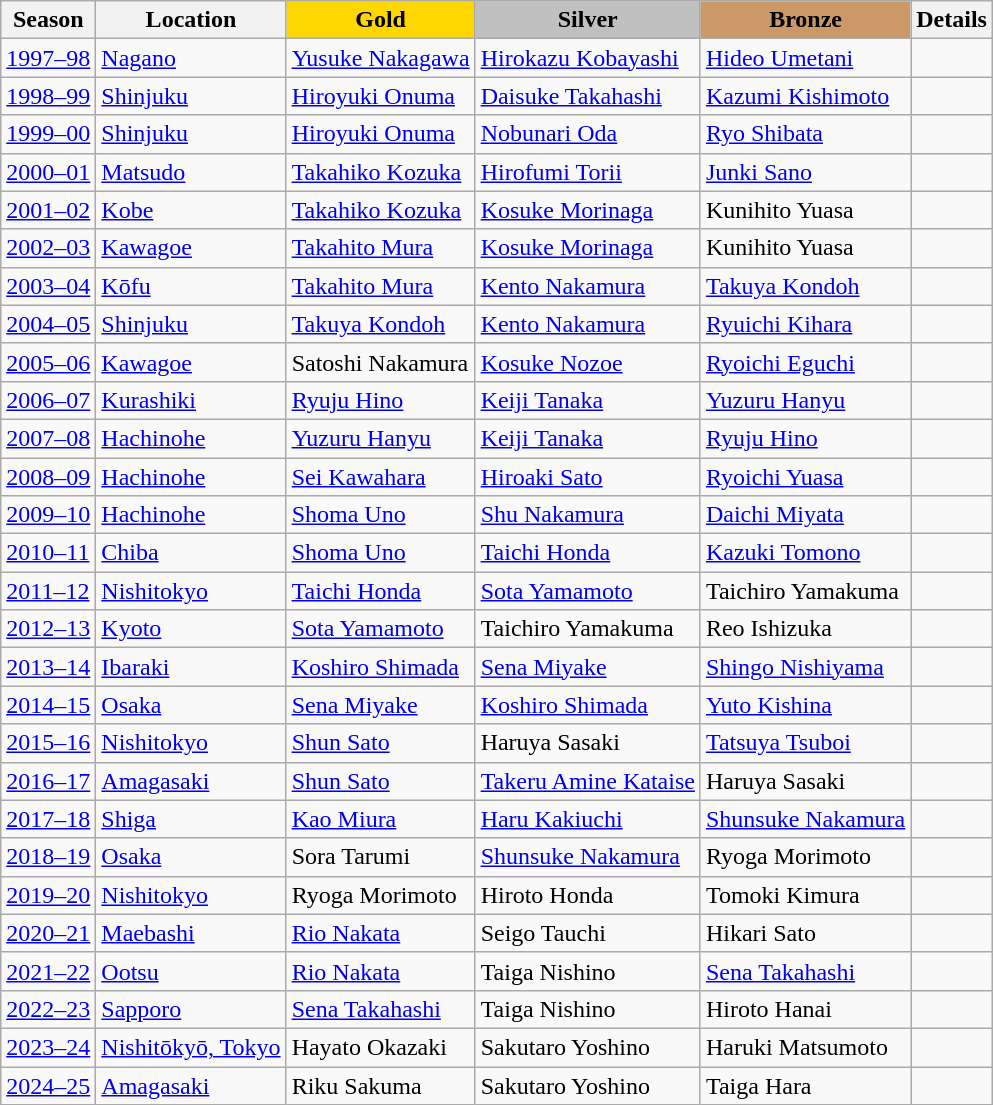<table class="wikitable">
<tr>
<th>Season</th>
<th>Location</th>
<td align=center bgcolor=gold><strong>Gold</strong></td>
<td align=center bgcolor=silver><strong>Silver</strong></td>
<td align=center bgcolor=cc9966><strong>Bronze</strong></td>
<th>Details</th>
</tr>
<tr>
<td><a href='#'>1997–98</a></td>
<td><a href='#'>Nagano</a></td>
<td><a href='#'>Yusuke Nakagawa</a></td>
<td><a href='#'>Hirokazu Kobayashi</a></td>
<td><a href='#'>Hideo Umetani</a></td>
<td></td>
</tr>
<tr>
<td><a href='#'>1998–99</a></td>
<td><a href='#'>Shinjuku</a></td>
<td><a href='#'>Hiroyuki Onuma</a></td>
<td><a href='#'>Daisuke Takahashi</a></td>
<td><a href='#'>Kazumi Kishimoto</a></td>
<td></td>
</tr>
<tr>
<td><a href='#'>1999–00</a></td>
<td><a href='#'>Shinjuku</a></td>
<td><a href='#'>Hiroyuki Onuma</a></td>
<td><a href='#'>Nobunari Oda</a></td>
<td><a href='#'>Ryo Shibata</a></td>
<td></td>
</tr>
<tr>
<td><a href='#'>2000–01</a></td>
<td><a href='#'>Matsudo</a></td>
<td><a href='#'>Takahiko Kozuka</a></td>
<td><a href='#'>Hirofumi Torii</a></td>
<td><a href='#'>Junki Sano</a></td>
<td></td>
</tr>
<tr>
<td><a href='#'>2001–02</a></td>
<td><a href='#'>Kobe</a></td>
<td><a href='#'>Takahiko Kozuka</a></td>
<td><a href='#'>Kosuke Morinaga</a></td>
<td>Kunihito Yuasa</td>
<td></td>
</tr>
<tr>
<td><a href='#'>2002–03</a></td>
<td><a href='#'>Kawagoe</a></td>
<td><a href='#'>Takahito Mura</a></td>
<td><a href='#'>Kosuke Morinaga</a></td>
<td>Kunihito Yuasa</td>
<td></td>
</tr>
<tr>
<td><a href='#'>2003–04</a></td>
<td><a href='#'>Kōfu</a></td>
<td><a href='#'>Takahito Mura</a></td>
<td><a href='#'>Kento Nakamura</a></td>
<td><a href='#'>Takuya Kondoh</a></td>
<td></td>
</tr>
<tr>
<td><a href='#'>2004–05</a></td>
<td><a href='#'>Shinjuku</a></td>
<td><a href='#'>Takuya Kondoh</a></td>
<td><a href='#'>Kento Nakamura</a></td>
<td><a href='#'>Ryuichi Kihara</a></td>
<td></td>
</tr>
<tr>
<td><a href='#'>2005–06</a></td>
<td><a href='#'>Kawagoe</a></td>
<td>Satoshi Nakamura</td>
<td><a href='#'>Kosuke Nozoe</a></td>
<td><a href='#'>Ryoichi Eguchi</a></td>
<td></td>
</tr>
<tr>
<td><a href='#'>2006–07</a></td>
<td><a href='#'>Kurashiki</a></td>
<td><a href='#'>Ryuju Hino</a></td>
<td><a href='#'>Keiji Tanaka</a></td>
<td><a href='#'>Yuzuru Hanyu</a></td>
<td></td>
</tr>
<tr>
<td><a href='#'>2007–08</a></td>
<td><a href='#'>Hachinohe</a></td>
<td><a href='#'>Yuzuru Hanyu</a></td>
<td><a href='#'>Keiji Tanaka</a></td>
<td><a href='#'>Ryuju Hino</a></td>
<td></td>
</tr>
<tr>
<td><a href='#'>2008–09</a></td>
<td><a href='#'>Hachinohe</a></td>
<td><a href='#'>Sei Kawahara</a></td>
<td><a href='#'>Hiroaki Sato</a></td>
<td><a href='#'>Ryoichi Yuasa</a></td>
<td></td>
</tr>
<tr>
<td><a href='#'>2009–10</a></td>
<td><a href='#'>Hachinohe</a></td>
<td><a href='#'>Shoma Uno</a></td>
<td><a href='#'>Shu Nakamura</a></td>
<td><a href='#'>Daichi Miyata</a></td>
<td></td>
</tr>
<tr>
<td><a href='#'>2010–11</a></td>
<td><a href='#'>Chiba</a></td>
<td><a href='#'>Shoma Uno</a></td>
<td><a href='#'>Taichi Honda</a></td>
<td><a href='#'>Kazuki Tomono</a></td>
<td></td>
</tr>
<tr>
<td><a href='#'>2011–12</a></td>
<td><a href='#'>Nishitokyo</a></td>
<td><a href='#'>Taichi Honda</a></td>
<td><a href='#'>Sota Yamamoto</a></td>
<td>Taichiro Yamakuma</td>
<td></td>
</tr>
<tr>
<td><a href='#'>2012–13</a></td>
<td><a href='#'>Kyoto</a></td>
<td><a href='#'>Sota Yamamoto</a></td>
<td>Taichiro Yamakuma</td>
<td>Reo Ishizuka</td>
<td></td>
</tr>
<tr>
<td><a href='#'>2013–14</a></td>
<td><a href='#'>Ibaraki</a></td>
<td><a href='#'>Koshiro Shimada</a></td>
<td><a href='#'>Sena Miyake</a></td>
<td><a href='#'>Shingo Nishiyama</a></td>
<td></td>
</tr>
<tr>
<td><a href='#'>2014–15</a></td>
<td><a href='#'>Osaka</a></td>
<td><a href='#'>Sena Miyake</a></td>
<td><a href='#'>Koshiro Shimada</a></td>
<td><a href='#'>Yuto Kishina</a></td>
<td></td>
</tr>
<tr>
<td><a href='#'>2015–16</a></td>
<td><a href='#'>Nishitokyo</a></td>
<td><a href='#'>Shun Sato</a></td>
<td>Haruya Sasaki</td>
<td><a href='#'>Tatsuya Tsuboi</a></td>
<td></td>
</tr>
<tr>
<td><a href='#'>2016–17</a></td>
<td><a href='#'>Amagasaki</a></td>
<td><a href='#'>Shun Sato</a></td>
<td><a href='#'>Takeru Amine Kataise</a></td>
<td>Haruya Sasaki</td>
<td></td>
</tr>
<tr>
<td><a href='#'>2017–18</a></td>
<td><a href='#'>Shiga</a></td>
<td><a href='#'>Kao Miura</a></td>
<td><a href='#'>Haru Kakiuchi</a></td>
<td><a href='#'>Shunsuke Nakamura</a></td>
<td></td>
</tr>
<tr>
<td><a href='#'>2018–19</a></td>
<td><a href='#'>Osaka</a></td>
<td>Sora Tarumi</td>
<td><a href='#'>Shunsuke Nakamura</a></td>
<td>Ryoga Morimoto</td>
<td></td>
</tr>
<tr>
<td><a href='#'>2019–20</a></td>
<td><a href='#'>Nishitokyo</a></td>
<td>Ryoga Morimoto</td>
<td>Hiroto Honda</td>
<td>Tomoki Kimura</td>
<td></td>
</tr>
<tr>
<td><a href='#'>2020–21</a></td>
<td><a href='#'>Maebashi</a></td>
<td><a href='#'>Rio Nakata</a></td>
<td>Seigo Tauchi</td>
<td>Hikari Sato</td>
<td></td>
</tr>
<tr>
<td><a href='#'>2021–22</a></td>
<td><a href='#'>Ootsu</a></td>
<td><a href='#'>Rio Nakata</a></td>
<td>Taiga Nishino</td>
<td><a href='#'>Sena Takahashi</a></td>
<td></td>
</tr>
<tr>
<td><a href='#'>2022–23</a></td>
<td><a href='#'>Sapporo</a></td>
<td><a href='#'>Sena Takahashi</a></td>
<td>Taiga Nishino</td>
<td>Hiroto Hanai</td>
<td></td>
</tr>
<tr>
<td><a href='#'>2023–24</a></td>
<td><a href='#'>Nishitōkyō, Tokyo</a></td>
<td>Hayato Okazaki</td>
<td>Sakutaro Yoshino</td>
<td>Haruki Matsumoto</td>
<td></td>
</tr>
<tr>
<td><a href='#'>2024–25</a></td>
<td><a href='#'>Amagasaki</a></td>
<td>Riku Sakuma</td>
<td>Sakutaro Yoshino</td>
<td>Taiga Hara</td>
<td></td>
</tr>
</table>
